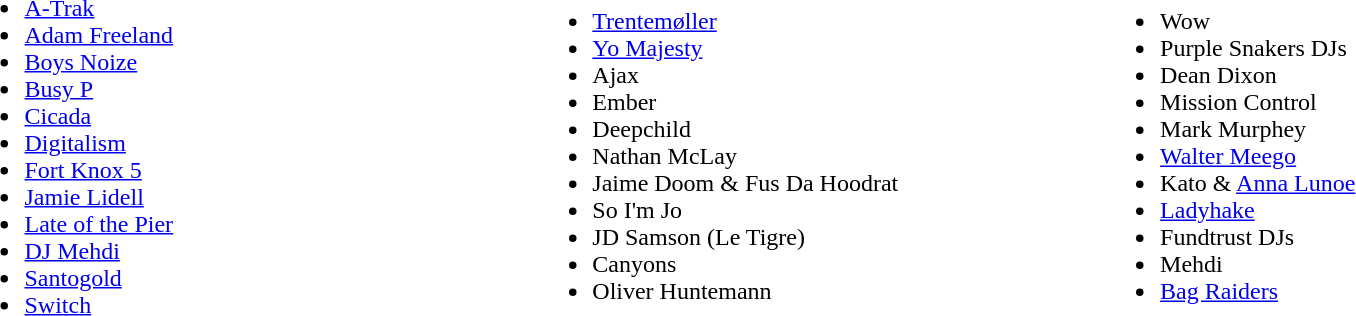<table width=90%|>
<tr>
<td width=33%><br><ul><li><a href='#'>A-Trak</a></li><li><a href='#'>Adam Freeland</a></li><li><a href='#'>Boys Noize</a></li><li><a href='#'>Busy P</a></li><li><a href='#'>Cicada</a></li><li><a href='#'>Digitalism</a></li><li><a href='#'>Fort Knox 5</a></li><li><a href='#'>Jamie Lidell</a></li><li><a href='#'>Late of the Pier</a></li><li><a href='#'>DJ Mehdi</a></li><li><a href='#'>Santogold</a></li><li><a href='#'>Switch</a></li></ul></td>
<td width=33%><br><ul><li><a href='#'>Trentemøller</a></li><li><a href='#'>Yo Majesty</a></li><li>Ajax</li><li>Ember</li><li>Deepchild</li><li>Nathan McLay</li><li>Jaime Doom & Fus Da Hoodrat</li><li>So I'm Jo</li><li>JD Samson (Le Tigre)</li><li>Canyons</li><li>Oliver Huntemann</li></ul></td>
<td width=33%><br><ul><li>Wow</li><li>Purple Snakers DJs</li><li>Dean Dixon</li><li>Mission Control</li><li>Mark Murphey</li><li><a href='#'>Walter Meego</a></li><li>Kato & <a href='#'>Anna Lunoe</a></li><li><a href='#'>Ladyhake</a></li><li>Fundtrust DJs</li><li>Mehdi</li><li><a href='#'>Bag Raiders</a></li></ul></td>
</tr>
</table>
